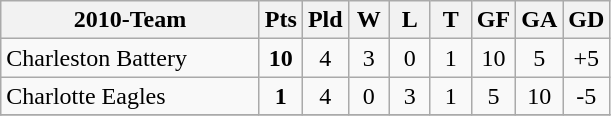<table class="wikitable" style="text-align: center;">
<tr>
<th width="165">2010-Team</th>
<th width="20">Pts</th>
<th width="20">Pld</th>
<th width="20">W</th>
<th width="20">L</th>
<th width="20">T</th>
<th width="20">GF</th>
<th width="20">GA</th>
<th width="20">GD</th>
</tr>
<tr>
<td style="text-align:left;">Charleston Battery</td>
<td><strong>10</strong></td>
<td>4</td>
<td>3</td>
<td>0</td>
<td>1</td>
<td>10</td>
<td>5</td>
<td>+5</td>
</tr>
<tr>
<td style="text-align:left;">Charlotte Eagles</td>
<td><strong>1</strong></td>
<td>4</td>
<td>0</td>
<td>3</td>
<td>1</td>
<td>5</td>
<td>10</td>
<td>-5</td>
</tr>
<tr>
</tr>
</table>
